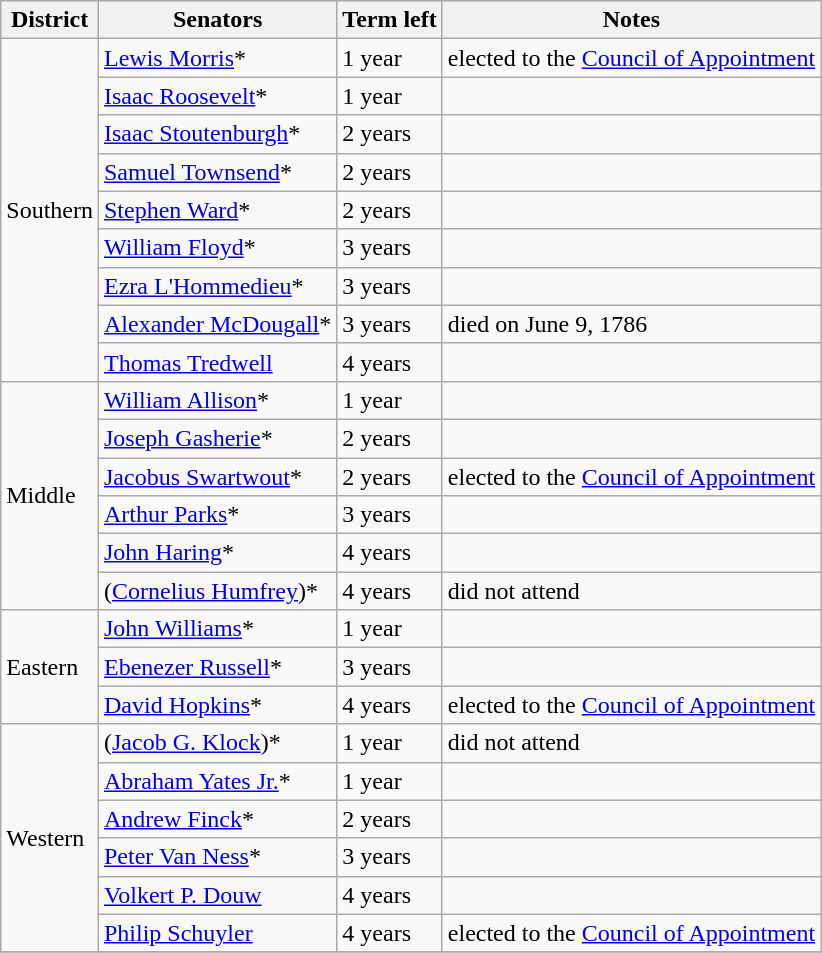<table class=wikitable>
<tr>
<th>District</th>
<th>Senators</th>
<th>Term left</th>
<th>Notes</th>
</tr>
<tr>
<td rowspan="9">Southern</td>
<td><a href='#'>Lewis Morris</a>*</td>
<td>1 year</td>
<td>elected to the <a href='#'>Council of Appointment</a></td>
</tr>
<tr>
<td><a href='#'>Isaac Roosevelt</a>*</td>
<td>1 year</td>
<td></td>
</tr>
<tr>
<td><a href='#'>Isaac Stoutenburgh</a>*</td>
<td>2 years</td>
<td></td>
</tr>
<tr>
<td><a href='#'>Samuel Townsend</a>*</td>
<td>2 years</td>
<td></td>
</tr>
<tr>
<td><a href='#'>Stephen Ward</a>*</td>
<td>2 years</td>
<td></td>
</tr>
<tr>
<td><a href='#'>William Floyd</a>*</td>
<td>3 years</td>
<td></td>
</tr>
<tr>
<td><a href='#'>Ezra L'Hommedieu</a>*</td>
<td>3 years</td>
<td></td>
</tr>
<tr>
<td><a href='#'>Alexander McDougall</a>*</td>
<td>3 years</td>
<td>died on June 9, 1786</td>
</tr>
<tr>
<td><a href='#'>Thomas Tredwell</a></td>
<td>4 years</td>
<td></td>
</tr>
<tr>
<td rowspan="6">Middle</td>
<td><a href='#'>William Allison</a>*</td>
<td>1 year</td>
<td></td>
</tr>
<tr>
<td><a href='#'>Joseph Gasherie</a>*</td>
<td>2 years</td>
<td></td>
</tr>
<tr>
<td><a href='#'>Jacobus Swartwout</a>*</td>
<td>2 years</td>
<td>elected to the <a href='#'>Council of Appointment</a></td>
</tr>
<tr>
<td><a href='#'>Arthur Parks</a>*</td>
<td>3 years</td>
<td></td>
</tr>
<tr>
<td><a href='#'>John Haring</a>*</td>
<td>4 years</td>
<td></td>
</tr>
<tr>
<td>(<a href='#'>Cornelius Humfrey</a>)*</td>
<td>4 years</td>
<td>did not attend</td>
</tr>
<tr>
<td rowspan="3">Eastern</td>
<td><a href='#'>John Williams</a>*</td>
<td>1 year</td>
<td></td>
</tr>
<tr>
<td><a href='#'>Ebenezer Russell</a>*</td>
<td>3 years</td>
<td></td>
</tr>
<tr>
<td><a href='#'>David Hopkins</a>*</td>
<td>4 years</td>
<td>elected to the <a href='#'>Council of Appointment</a></td>
</tr>
<tr>
<td rowspan="6">Western</td>
<td>(<a href='#'>Jacob G. Klock</a>)*</td>
<td>1 year</td>
<td>did not attend</td>
</tr>
<tr>
<td><a href='#'>Abraham Yates Jr.</a>*</td>
<td>1 year</td>
<td></td>
</tr>
<tr>
<td><a href='#'>Andrew Finck</a>*</td>
<td>2 years</td>
<td></td>
</tr>
<tr>
<td><a href='#'>Peter Van Ness</a>*</td>
<td>3 years</td>
<td></td>
</tr>
<tr>
<td><a href='#'>Volkert P. Douw</a></td>
<td>4 years</td>
<td></td>
</tr>
<tr>
<td><a href='#'>Philip Schuyler</a></td>
<td>4 years</td>
<td>elected to the <a href='#'>Council of Appointment</a></td>
</tr>
<tr>
</tr>
</table>
